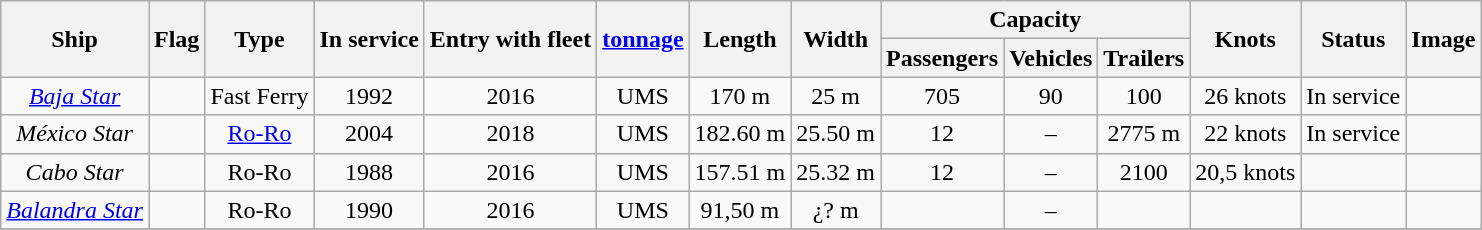<table class="wikitable">
<tr>
<th rowspan="2">Ship</th>
<th rowspan="2">Flag</th>
<th rowspan="2">Type</th>
<th rowspan="2">In service</th>
<th rowspan="2">Entry with fleet</th>
<th rowspan="2"><a href='#'>tonnage</a></th>
<th rowspan="2">Length</th>
<th rowspan="2">Width</th>
<th colspan="3" class="unsortable">Capacity</th>
<th rowspan="2">Knots</th>
<th rowspan="2">Status</th>
<th rowspan="2">Image</th>
</tr>
<tr>
<th>Passengers</th>
<th>Vehicles</th>
<th>Trailers</th>
</tr>
<tr>
<td align="Center"><em><a href='#'>Baja Star</a></em></td>
<td align="Center"></td>
<td align="Center">Fast Ferry</td>
<td align="Center">1992</td>
<td align="Center">2016</td>
<td align="Center"> UMS</td>
<td align="Center">170 m</td>
<td align="Center">25 m</td>
<td align="Center">705</td>
<td align="Center">90</td>
<td align="Center">100</td>
<td align="Center">26 knots</td>
<td align="Center">In service</td>
<td align="Center"></td>
</tr>
<tr>
<td align="Center"><em>México Star</em></td>
<td align="Center"></td>
<td align="Center"><a href='#'>Ro-Ro</a></td>
<td align="Center">2004</td>
<td align="Center">2018</td>
<td align="Center"> UMS</td>
<td align="Center">182.60 m</td>
<td align="Center">25.50 m</td>
<td align="Center">12</td>
<td align="Center">–</td>
<td align="Center">2775 m</td>
<td align="Center">22 knots</td>
<td align="Center">In service</td>
<td aling="Center"></td>
</tr>
<tr>
<td align="Center"><em>Cabo Star</em></td>
<td align="Center"></td>
<td align="Center">Ro-Ro</td>
<td align="Center">1988</td>
<td align="Center">2016</td>
<td align="Center"> UMS</td>
<td align="Center">157.51 m</td>
<td align="Center">25.32 m</td>
<td align="Center">12</td>
<td align="Center">–</td>
<td align="Center">2100</td>
<td align="Center">20,5 knots</td>
<td align="Center"></td>
<td align="Center"></td>
</tr>
<tr>
<td align="Center"><em><a href='#'>Balandra Star</a></em></td>
<td align="Center"></td>
<td align="Center">Ro-Ro</td>
<td align="Center">1990</td>
<td align="Center">2016</td>
<td align="Center"> UMS</td>
<td align="Center">91,50 m</td>
<td align="Center">¿? m</td>
<td align="Center"></td>
<td align="Center">–</td>
<td align="Center"></td>
<td align="Center"></td>
<td align="Center"></td>
<td aling="Center"></td>
</tr>
<tr>
</tr>
</table>
